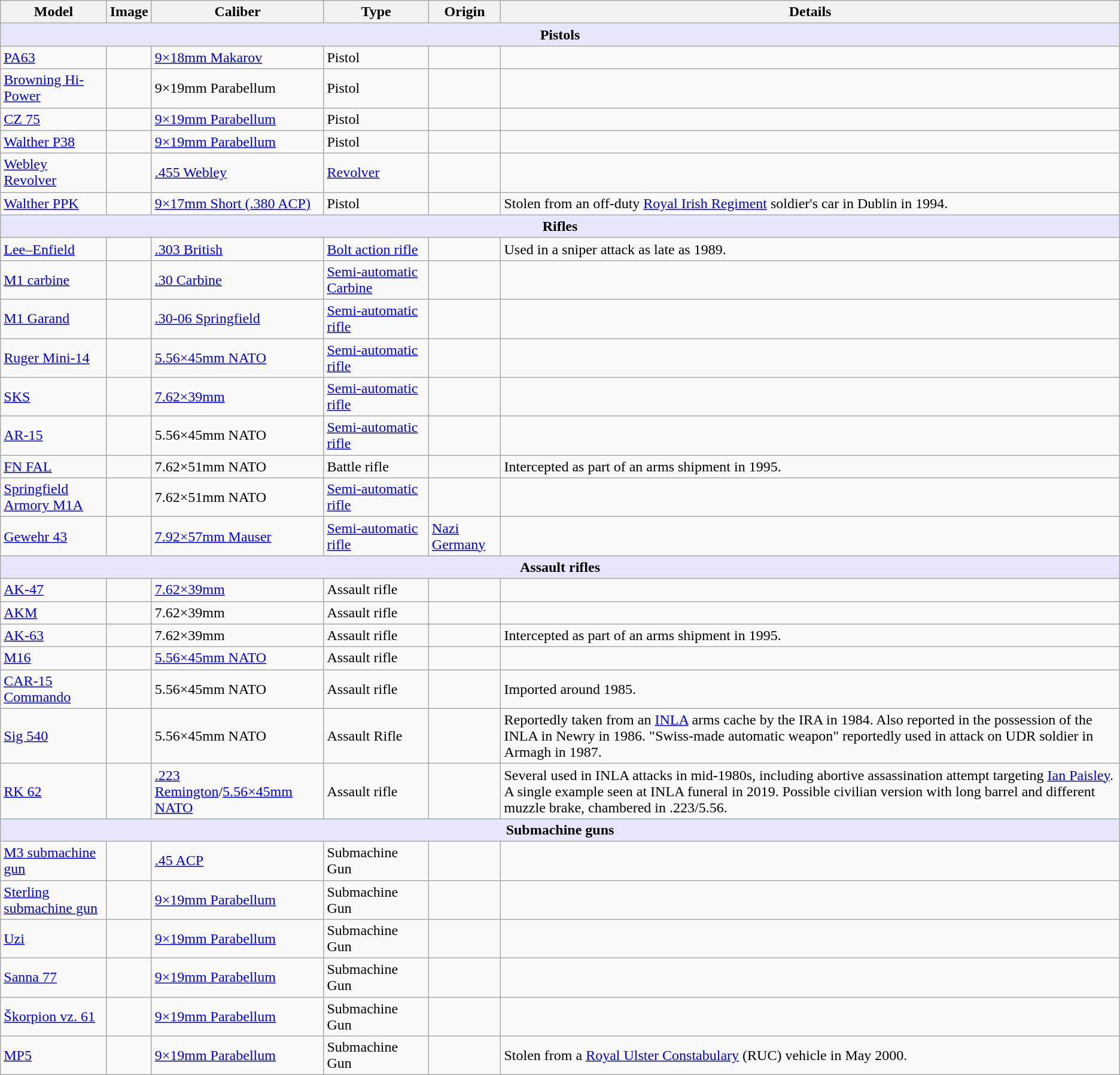<table class="wikitable">
<tr>
<th>Model</th>
<th>Image</th>
<th>Caliber</th>
<th>Type</th>
<th>Origin</th>
<th>Details</th>
</tr>
<tr>
<th colspan="7" style="background: lavender;">Pistols</th>
</tr>
<tr>
<td><a href='#'>PA63</a></td>
<td></td>
<td><a href='#'>9×18mm Makarov</a></td>
<td>Pistol</td>
<td></td>
<td></td>
</tr>
<tr>
<td><a href='#'>Browning Hi-Power</a></td>
<td></td>
<td>9×19mm Parabellum</td>
<td>Pistol</td>
<td></td>
<td></td>
</tr>
<tr>
<td><a href='#'>CZ 75</a></td>
<td></td>
<td><a href='#'>9×19mm Parabellum</a></td>
<td>Pistol</td>
<td></td>
<td></td>
</tr>
<tr>
<td><a href='#'>Walther P38</a></td>
<td></td>
<td><a href='#'>9×19mm Parabellum</a></td>
<td>Pistol</td>
<td></td>
<td></td>
</tr>
<tr>
<td><a href='#'>Webley Revolver</a></td>
<td></td>
<td><a href='#'>.455 Webley</a></td>
<td><a href='#'>Revolver</a></td>
<td></td>
<td></td>
</tr>
<tr>
<td><a href='#'>Walther PPK</a></td>
<td></td>
<td><a href='#'>9×17mm Short (.380 ACP)</a></td>
<td>Pistol</td>
<td></td>
<td>Stolen from an off-duty <a href='#'>Royal Irish Regiment</a> soldier's car in Dublin in 1994.</td>
</tr>
<tr>
<th colspan="7" style="background: lavender;">Rifles</th>
</tr>
<tr>
<td><a href='#'>Lee–Enfield</a></td>
<td></td>
<td><a href='#'>.303 British</a></td>
<td><a href='#'>Bolt action rifle</a></td>
<td></td>
<td>Used in a sniper attack as late as 1989.</td>
</tr>
<tr>
<td><a href='#'>M1 carbine</a></td>
<td></td>
<td><a href='#'>.30 Carbine</a></td>
<td><a href='#'>Semi-automatic</a> <a href='#'>Carbine</a></td>
<td></td>
<td></td>
</tr>
<tr>
<td><a href='#'>M1 Garand</a></td>
<td></td>
<td><a href='#'>.30-06 Springfield</a></td>
<td><a href='#'>Semi-automatic rifle</a></td>
<td></td>
<td></td>
</tr>
<tr>
<td><a href='#'>Ruger Mini-14</a></td>
<td></td>
<td><a href='#'>5.56×45mm NATO</a></td>
<td><a href='#'>Semi-automatic rifle</a></td>
<td></td>
<td></td>
</tr>
<tr>
<td><a href='#'>SKS</a></td>
<td></td>
<td><a href='#'>7.62×39mm</a></td>
<td><a href='#'>Semi-automatic rifle</a></td>
<td></td>
<td></td>
</tr>
<tr>
<td><a href='#'>AR-15</a></td>
<td></td>
<td>5.56×45mm NATO</td>
<td><a href='#'>Semi-automatic rifle</a></td>
<td></td>
<td></td>
</tr>
<tr>
<td><a href='#'>FN FAL</a></td>
<td></td>
<td>7.62×51mm NATO</td>
<td>Battle rifle</td>
<td></td>
<td>Intercepted as part of an arms shipment in 1995.</td>
</tr>
<tr>
<td><a href='#'>Springfield Armory M1A</a></td>
<td></td>
<td>7.62×51mm NATO</td>
<td><a href='#'>Semi-automatic rifle</a></td>
<td></td>
<td></td>
</tr>
<tr>
<td><a href='#'>Gewehr 43</a></td>
<td></td>
<td><a href='#'>7.92×57mm Mauser</a></td>
<td><a href='#'>Semi-automatic rifle</a></td>
<td><a href='#'>Nazi Germany</a></td>
<td></td>
</tr>
<tr>
<th colspan="7" style="background: lavender;">Assault rifles</th>
</tr>
<tr>
<td><a href='#'>AK-47</a></td>
<td></td>
<td><a href='#'>7.62×39mm</a></td>
<td>Assault rifle</td>
<td></td>
<td></td>
</tr>
<tr>
<td><a href='#'>AKM</a></td>
<td></td>
<td>7.62×39mm</td>
<td>Assault rifle</td>
<td></td>
<td></td>
</tr>
<tr>
<td><a href='#'>AK-63</a></td>
<td></td>
<td>7.62×39mm</td>
<td>Assault rifle</td>
<td></td>
<td>Intercepted as part of an arms shipment in 1995.</td>
</tr>
<tr>
<td><a href='#'>M16</a></td>
<td></td>
<td><a href='#'>5.56×45mm NATO</a></td>
<td>Assault rifle</td>
<td></td>
<td></td>
</tr>
<tr>
<td><a href='#'>CAR-15 Commando</a></td>
<td></td>
<td>5.56×45mm NATO</td>
<td>Assault rifle</td>
<td></td>
<td>Imported around 1985.</td>
</tr>
<tr>
<td><a href='#'>Sig 540</a></td>
<td></td>
<td>5.56×45mm NATO</td>
<td>Assault Rifle</td>
<td></td>
<td>Reportedly taken from an <a href='#'>INLA</a> arms cache by the IRA in 1984. Also reported in the possession of the INLA in Newry in 1986. "Swiss-made automatic weapon" reportedly used in attack on UDR soldier in Armagh in 1987.</td>
</tr>
<tr>
<td><a href='#'>RK 62</a></td>
<td></td>
<td><a href='#'>.223 Remington</a>/<a href='#'>5.56×45mm NATO</a></td>
<td>Assault rifle</td>
<td></td>
<td>Several used in INLA attacks in mid-1980s, including abortive assassination attempt targeting <a href='#'>Ian Paisley</a>. A single example seen at INLA funeral in 2019. Possible civilian version with long barrel and different muzzle brake, chambered in .223/5.56.</td>
</tr>
<tr>
<th colspan="7" style="background: lavender;">Submachine guns</th>
</tr>
<tr>
<td><a href='#'>M3 submachine gun</a></td>
<td></td>
<td><a href='#'>.45 ACP</a></td>
<td>Submachine Gun</td>
<td></td>
<td></td>
</tr>
<tr>
<td><a href='#'>Sterling submachine gun</a></td>
<td></td>
<td><a href='#'>9×19mm Parabellum</a></td>
<td>Submachine Gun</td>
<td></td>
<td></td>
</tr>
<tr>
<td><a href='#'>Uzi</a></td>
<td></td>
<td><a href='#'>9×19mm Parabellum</a></td>
<td>Submachine Gun</td>
<td></td>
<td></td>
</tr>
<tr>
<td><a href='#'>Sanna 77</a></td>
<td></td>
<td><a href='#'>9×19mm Parabellum</a></td>
<td>Submachine Gun</td>
<td></td>
<td></td>
</tr>
<tr>
<td><a href='#'>Škorpion vz. 61</a></td>
<td></td>
<td><a href='#'>9×19mm Parabellum</a></td>
<td>Submachine Gun</td>
<td></td>
<td></td>
</tr>
<tr>
<td><a href='#'>MP5</a></td>
<td></td>
<td><a href='#'>9×19mm Parabellum</a></td>
<td>Submachine Gun</td>
<td></td>
<td>Stolen from a <a href='#'>Royal Ulster Constabulary</a> (RUC) vehicle in May 2000.</td>
</tr>
</table>
